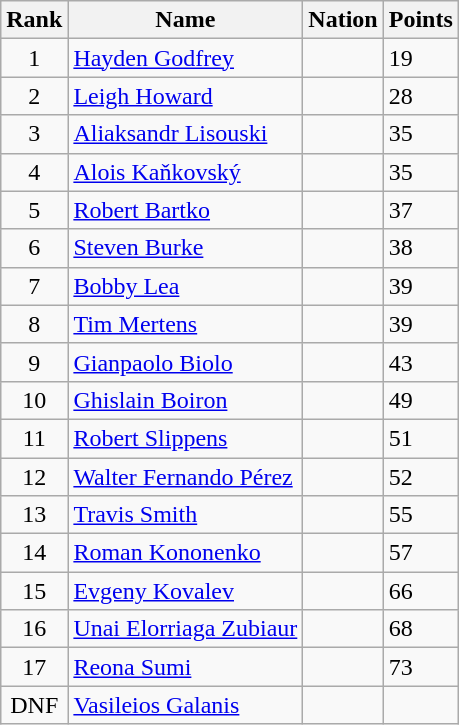<table class=wikitable sortable style=text-align:center>
<tr>
<th>Rank</th>
<th>Name</th>
<th>Nation</th>
<th>Points</th>
</tr>
<tr>
<td>1</td>
<td align=left><a href='#'>Hayden Godfrey</a></td>
<td align=left></td>
<td align=left>19</td>
</tr>
<tr>
<td>2</td>
<td align=left><a href='#'>Leigh Howard</a></td>
<td align=left></td>
<td align=left>28</td>
</tr>
<tr>
<td>3</td>
<td align=left><a href='#'>Aliaksandr Lisouski</a></td>
<td align=left></td>
<td align=left>35</td>
</tr>
<tr>
<td>4</td>
<td align=left><a href='#'>Alois Kaňkovský</a></td>
<td align=left></td>
<td align=left>35</td>
</tr>
<tr>
<td>5</td>
<td align=left><a href='#'>Robert Bartko</a></td>
<td align=left></td>
<td align=left>37</td>
</tr>
<tr>
<td>6</td>
<td align=left><a href='#'>Steven Burke</a></td>
<td align=left></td>
<td align=left>38</td>
</tr>
<tr>
<td>7</td>
<td align=left><a href='#'>Bobby Lea</a></td>
<td align=left></td>
<td align=left>39</td>
</tr>
<tr>
<td>8</td>
<td align=left><a href='#'>Tim Mertens</a></td>
<td align=left></td>
<td align=left>39</td>
</tr>
<tr>
<td>9</td>
<td align=left><a href='#'>Gianpaolo Biolo</a></td>
<td align=left></td>
<td align=left>43</td>
</tr>
<tr>
<td>10</td>
<td align=left><a href='#'>Ghislain Boiron</a></td>
<td align=left></td>
<td align=left>49</td>
</tr>
<tr>
<td>11</td>
<td align=left><a href='#'>Robert Slippens</a></td>
<td align=left></td>
<td align=left>51</td>
</tr>
<tr>
<td>12</td>
<td align=left><a href='#'>Walter Fernando Pérez</a></td>
<td align=left></td>
<td align=left>52</td>
</tr>
<tr>
<td>13</td>
<td align=left><a href='#'>Travis Smith</a></td>
<td align=left></td>
<td align=left>55</td>
</tr>
<tr>
<td>14</td>
<td align=left><a href='#'>Roman Kononenko</a></td>
<td align=left></td>
<td align=left>57</td>
</tr>
<tr>
<td>15</td>
<td align=left><a href='#'>Evgeny Kovalev</a></td>
<td align=left></td>
<td align=left>66</td>
</tr>
<tr>
<td>16</td>
<td align=left><a href='#'>Unai Elorriaga Zubiaur</a></td>
<td align=left></td>
<td align=left>68</td>
</tr>
<tr>
<td>17</td>
<td align=left><a href='#'>Reona Sumi</a></td>
<td align=left></td>
<td align=left>73</td>
</tr>
<tr>
<td>DNF</td>
<td align=left><a href='#'>Vasileios Galanis</a></td>
<td align=left></td>
<td align=left></td>
</tr>
</table>
